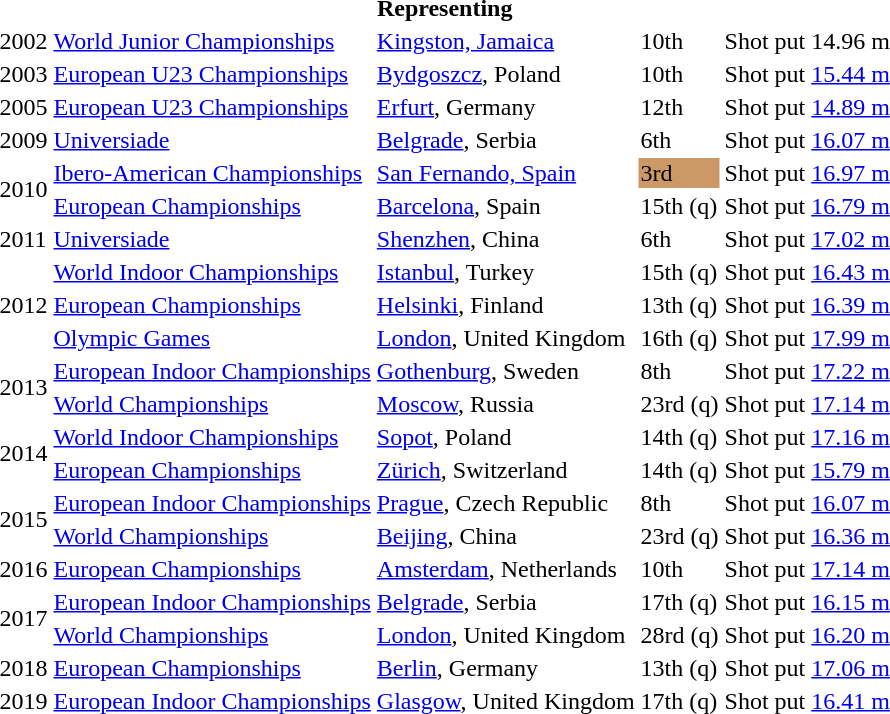<table>
<tr>
<th colspan="6">Representing </th>
</tr>
<tr>
<td>2002</td>
<td><a href='#'>World Junior Championships</a></td>
<td><a href='#'>Kingston, Jamaica</a></td>
<td>10th</td>
<td>Shot put</td>
<td>14.96 m</td>
</tr>
<tr>
<td>2003</td>
<td><a href='#'>European U23 Championships</a></td>
<td><a href='#'>Bydgoszcz</a>, Poland</td>
<td>10th</td>
<td>Shot put</td>
<td><a href='#'>15.44 m</a></td>
</tr>
<tr>
<td>2005</td>
<td><a href='#'>European U23 Championships</a></td>
<td><a href='#'>Erfurt</a>, Germany</td>
<td>12th</td>
<td>Shot put</td>
<td><a href='#'>14.89 m</a></td>
</tr>
<tr>
<td>2009</td>
<td><a href='#'>Universiade</a></td>
<td><a href='#'>Belgrade</a>, Serbia</td>
<td>6th</td>
<td>Shot put</td>
<td><a href='#'>16.07 m</a></td>
</tr>
<tr>
<td rowspan=2>2010</td>
<td><a href='#'>Ibero-American Championships</a></td>
<td><a href='#'>San Fernando, Spain</a></td>
<td bgcolor=cc9966>3rd</td>
<td>Shot put</td>
<td><a href='#'>16.97 m</a></td>
</tr>
<tr>
<td><a href='#'>European Championships</a></td>
<td><a href='#'>Barcelona</a>, Spain</td>
<td>15th (q)</td>
<td>Shot put</td>
<td><a href='#'>16.79 m</a></td>
</tr>
<tr>
<td>2011</td>
<td><a href='#'>Universiade</a></td>
<td><a href='#'>Shenzhen</a>, China</td>
<td>6th</td>
<td>Shot put</td>
<td><a href='#'>17.02 m</a></td>
</tr>
<tr>
<td rowspan=3>2012</td>
<td><a href='#'>World Indoor Championships</a></td>
<td><a href='#'>Istanbul</a>, Turkey</td>
<td>15th (q)</td>
<td>Shot put</td>
<td><a href='#'>16.43 m</a></td>
</tr>
<tr>
<td><a href='#'>European Championships</a></td>
<td><a href='#'>Helsinki</a>, Finland</td>
<td>13th (q)</td>
<td>Shot put</td>
<td><a href='#'>16.39 m</a></td>
</tr>
<tr>
<td><a href='#'>Olympic Games</a></td>
<td><a href='#'>London</a>, United Kingdom</td>
<td>16th (q)</td>
<td>Shot put</td>
<td><a href='#'>17.99 m</a></td>
</tr>
<tr>
<td rowspan=2>2013</td>
<td><a href='#'>European Indoor Championships</a></td>
<td><a href='#'>Gothenburg</a>, Sweden</td>
<td>8th</td>
<td>Shot put</td>
<td><a href='#'>17.22 m</a></td>
</tr>
<tr>
<td><a href='#'>World Championships</a></td>
<td><a href='#'>Moscow</a>, Russia</td>
<td>23rd (q)</td>
<td>Shot put</td>
<td><a href='#'>17.14 m</a></td>
</tr>
<tr>
<td rowspan=2>2014</td>
<td><a href='#'>World Indoor Championships</a></td>
<td><a href='#'>Sopot</a>, Poland</td>
<td>14th (q)</td>
<td>Shot put</td>
<td><a href='#'>17.16 m</a></td>
</tr>
<tr>
<td><a href='#'>European Championships</a></td>
<td><a href='#'>Zürich</a>, Switzerland</td>
<td>14th (q)</td>
<td>Shot put</td>
<td><a href='#'>15.79 m</a></td>
</tr>
<tr>
<td rowspan=2>2015</td>
<td><a href='#'>European Indoor Championships</a></td>
<td><a href='#'>Prague</a>, Czech Republic</td>
<td>8th</td>
<td>Shot put</td>
<td><a href='#'>16.07 m</a></td>
</tr>
<tr>
<td><a href='#'>World Championships</a></td>
<td><a href='#'>Beijing</a>, China</td>
<td>23rd (q)</td>
<td>Shot put</td>
<td><a href='#'>16.36 m</a></td>
</tr>
<tr>
<td>2016</td>
<td><a href='#'>European Championships</a></td>
<td><a href='#'>Amsterdam</a>, Netherlands</td>
<td>10th</td>
<td>Shot put</td>
<td><a href='#'>17.14 m</a></td>
</tr>
<tr>
<td rowspan=2>2017</td>
<td><a href='#'>European Indoor Championships</a></td>
<td><a href='#'>Belgrade</a>, Serbia</td>
<td>17th (q)</td>
<td>Shot put</td>
<td><a href='#'>16.15 m</a></td>
</tr>
<tr>
<td><a href='#'>World Championships</a></td>
<td><a href='#'>London</a>, United Kingdom</td>
<td>28rd (q)</td>
<td>Shot put</td>
<td><a href='#'>16.20 m</a></td>
</tr>
<tr>
<td>2018</td>
<td><a href='#'>European Championships</a></td>
<td><a href='#'>Berlin</a>, Germany</td>
<td>13th (q)</td>
<td>Shot put</td>
<td><a href='#'>17.06 m</a></td>
</tr>
<tr>
<td>2019</td>
<td><a href='#'>European Indoor Championships</a></td>
<td><a href='#'>Glasgow</a>, United Kingdom</td>
<td>17th (q)</td>
<td>Shot put</td>
<td><a href='#'>16.41 m</a></td>
</tr>
</table>
